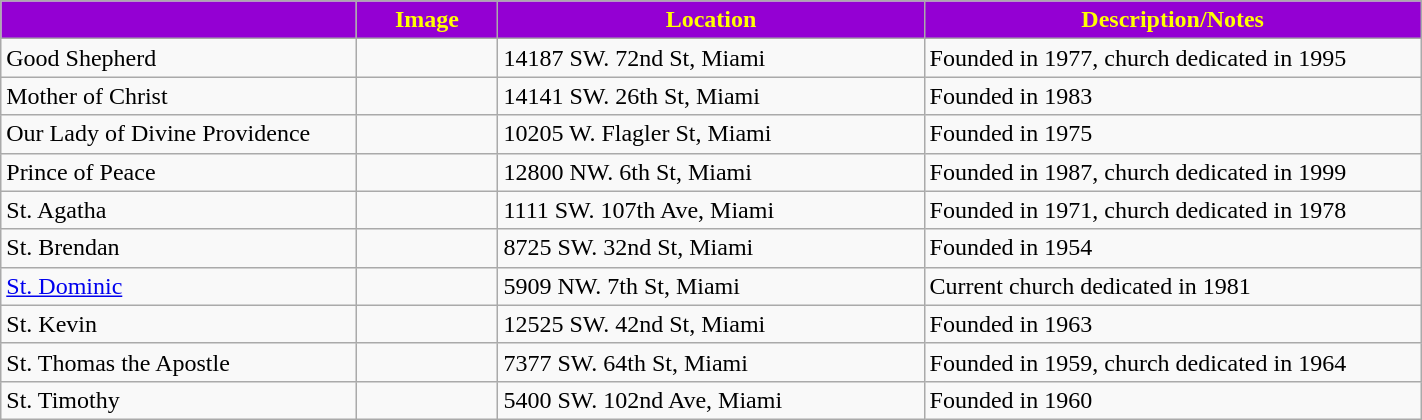<table class="wikitable sortable" style="width:75%">
<tr>
<th style="background:darkviolet; color:yellow;" width="25%"></th>
<th style="background:darkviolet; color:yellow;" width="10%"><strong>Image</strong></th>
<th style="background:darkviolet; color:yellow;" width="30%"><strong>Location</strong></th>
<th style="background:darkviolet; color:yellow;" width="35%"><strong>Description/Notes</strong></th>
</tr>
<tr>
<td>Good Shepherd</td>
<td></td>
<td>14187 SW. 72nd St, Miami</td>
<td>Founded in 1977, church dedicated in 1995</td>
</tr>
<tr>
<td>Mother of Christ</td>
<td></td>
<td>14141 SW. 26th St, Miami</td>
<td>Founded in 1983 </td>
</tr>
<tr>
<td>Our Lady of Divine Providence</td>
<td></td>
<td>10205 W. Flagler St, Miami</td>
<td>Founded in 1975</td>
</tr>
<tr>
<td>Prince of Peace</td>
<td></td>
<td>12800 NW. 6th St, Miami</td>
<td>Founded in 1987, church dedicated in 1999</td>
</tr>
<tr>
<td>St. Agatha</td>
<td></td>
<td>1111 SW. 107th Ave, Miami</td>
<td>Founded in 1971, church dedicated in 1978</td>
</tr>
<tr>
<td>St. Brendan</td>
<td></td>
<td>8725 SW. 32nd St, Miami</td>
<td>Founded in 1954</td>
</tr>
<tr>
<td><a href='#'>St. Dominic</a></td>
<td></td>
<td>5909 NW. 7th St, Miami</td>
<td>Current church dedicated in 1981</td>
</tr>
<tr>
<td>St. Kevin</td>
<td></td>
<td>12525 SW. 42nd St, Miami</td>
<td>Founded in 1963</td>
</tr>
<tr>
<td>St. Thomas the Apostle</td>
<td></td>
<td>7377 SW. 64th St, Miami</td>
<td>Founded in 1959, church dedicated in 1964</td>
</tr>
<tr>
<td>St. Timothy</td>
<td></td>
<td>5400 SW. 102nd Ave, Miami</td>
<td>Founded in 1960</td>
</tr>
</table>
